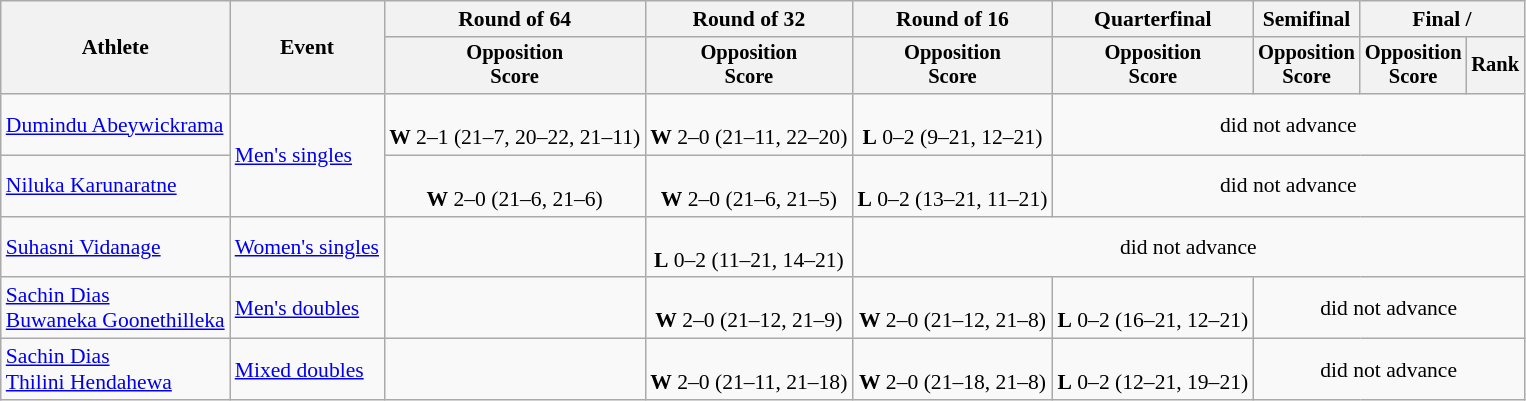<table class=wikitable style="font-size:90%">
<tr>
<th rowspan=2>Athlete</th>
<th rowspan=2>Event</th>
<th>Round of 64</th>
<th>Round of 32</th>
<th>Round of 16</th>
<th>Quarterfinal</th>
<th>Semifinal</th>
<th colspan=2>Final / </th>
</tr>
<tr style="font-size:95%">
<th>Opposition<br>Score</th>
<th>Opposition<br>Score</th>
<th>Opposition<br>Score</th>
<th>Opposition<br>Score</th>
<th>Opposition<br>Score</th>
<th>Opposition<br>Score</th>
<th>Rank</th>
</tr>
<tr align=center>
<td align=left><a href='#'>Dumindu Abeywickrama</a></td>
<td align=left rowspan=2><a href='#'>Men's singles</a></td>
<td><br><strong>W</strong> 2–1 (21–7, 20–22, 21–11)</td>
<td><br><strong>W</strong> 2–0 (21–11, 22–20)</td>
<td><br><strong>L</strong> 0–2 (9–21, 12–21)</td>
<td colspan=4>did not advance</td>
</tr>
<tr align=center>
<td align=left><a href='#'>Niluka Karunaratne</a></td>
<td><br><strong>W</strong> 2–0 (21–6, 21–6)</td>
<td><br><strong>W</strong> 2–0 (21–6, 21–5)</td>
<td><br><strong>L</strong> 0–2 (13–21, 11–21)</td>
<td colspan=4>did not advance</td>
</tr>
<tr align=center>
<td align=left><a href='#'>Suhasni Vidanage</a></td>
<td align=left><a href='#'>Women's singles</a></td>
<td></td>
<td><br><strong>L</strong> 0–2 (11–21, 14–21)</td>
<td colspan=5>did not advance</td>
</tr>
<tr align=center>
<td align=left><a href='#'>Sachin Dias</a><br><a href='#'>Buwaneka Goonethilleka</a></td>
<td align=left><a href='#'>Men's doubles</a></td>
<td></td>
<td><br><strong>W</strong> 2–0 (21–12, 21–9)</td>
<td><br><strong>W</strong> 2–0 (21–12, 21–8)</td>
<td><br><strong>L</strong> 0–2 (16–21, 12–21)</td>
<td colspan=3>did not advance</td>
</tr>
<tr align=center>
<td align=left><a href='#'>Sachin Dias</a><br><a href='#'>Thilini Hendahewa</a></td>
<td align=left><a href='#'>Mixed doubles</a></td>
<td></td>
<td><br><strong>W</strong> 2–0 (21–11, 21–18)</td>
<td><br><strong>W</strong> 2–0 (21–18, 21–8)</td>
<td><br><strong>L</strong> 0–2 (12–21, 19–21)</td>
<td colspan=3>did not advance</td>
</tr>
</table>
